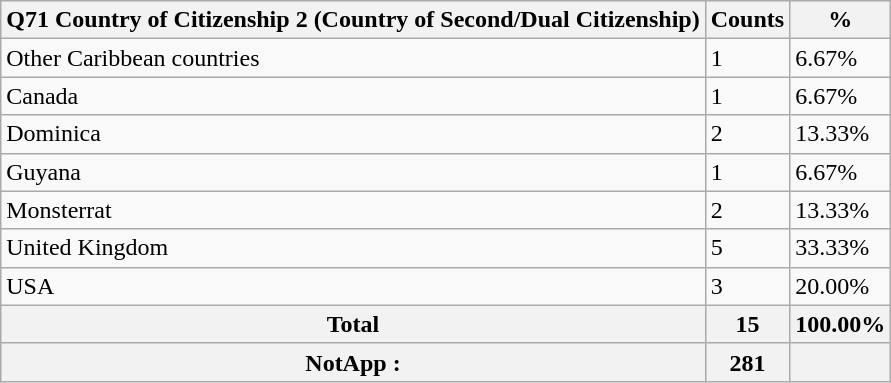<table class="wikitable sortable">
<tr>
<th>Q71 Country of Citizenship 2 (Country of Second/Dual Citizenship)</th>
<th>Counts</th>
<th>%</th>
</tr>
<tr>
<td>Other Caribbean countries</td>
<td>1</td>
<td>6.67%</td>
</tr>
<tr>
<td>Canada</td>
<td>1</td>
<td>6.67%</td>
</tr>
<tr>
<td>Dominica</td>
<td>2</td>
<td>13.33%</td>
</tr>
<tr>
<td>Guyana</td>
<td>1</td>
<td>6.67%</td>
</tr>
<tr>
<td>Monsterrat</td>
<td>2</td>
<td>13.33%</td>
</tr>
<tr>
<td>United Kingdom</td>
<td>5</td>
<td>33.33%</td>
</tr>
<tr>
<td>USA</td>
<td>3</td>
<td>20.00%</td>
</tr>
<tr>
<th>Total</th>
<th>15</th>
<th>100.00%</th>
</tr>
<tr>
<th>NotApp :</th>
<th>281</th>
<th></th>
</tr>
</table>
